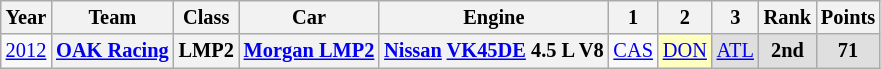<table class="wikitable" style="text-align:center; font-size:85%">
<tr>
<th>Year</th>
<th>Team</th>
<th>Class</th>
<th>Car</th>
<th>Engine</th>
<th>1</th>
<th>2</th>
<th>3</th>
<th>Rank</th>
<th>Points</th>
</tr>
<tr>
<td><a href='#'>2012</a></td>
<th nowrap><a href='#'>OAK Racing</a></th>
<th>LMP2</th>
<th nowrap><a href='#'>Morgan LMP2</a></th>
<th nowrap><a href='#'>Nissan</a> <a href='#'>VK45DE</a> 4.5 L V8</th>
<td><a href='#'>CAS</a></td>
<td style="background:#FFFFBF;"><a href='#'>DON</a><br></td>
<td style="background:#DFDFDF;"><a href='#'>ATL</a><br></td>
<th style="background:#DFDFDF;">2nd</th>
<th style="background:#DFDFDF;">71</th>
</tr>
</table>
